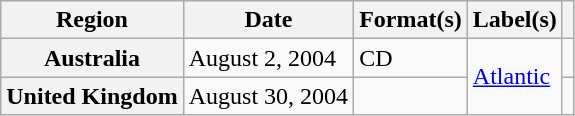<table class="wikitable plainrowheaders">
<tr>
<th scope="col">Region</th>
<th scope="col">Date</th>
<th scope="col">Format(s)</th>
<th scope="col">Label(s)</th>
<th scope="col"></th>
</tr>
<tr>
<th scope="row">Australia</th>
<td>August 2, 2004</td>
<td>CD</td>
<td rowspan="2"><a href='#'>Atlantic</a></td>
<td></td>
</tr>
<tr>
<th scope="row">United Kingdom</th>
<td>August 30, 2004</td>
<td></td>
<td></td>
</tr>
</table>
